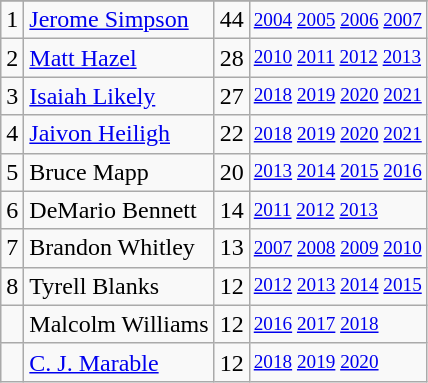<table class="wikitable">
<tr>
</tr>
<tr>
<td>1</td>
<td><a href='#'>Jerome Simpson</a></td>
<td>44</td>
<td style="font-size:80%;"><a href='#'>2004</a> <a href='#'>2005</a> <a href='#'>2006</a> <a href='#'>2007</a></td>
</tr>
<tr>
<td>2</td>
<td><a href='#'>Matt Hazel</a></td>
<td>28</td>
<td style="font-size:80%;"><a href='#'>2010</a> <a href='#'>2011</a> <a href='#'>2012</a> <a href='#'>2013</a></td>
</tr>
<tr>
<td>3</td>
<td><a href='#'>Isaiah Likely</a></td>
<td>27</td>
<td style="font-size:80%;"><a href='#'>2018</a> <a href='#'>2019</a> <a href='#'>2020</a> <a href='#'>2021</a></td>
</tr>
<tr>
<td>4</td>
<td><a href='#'>Jaivon Heiligh</a></td>
<td>22</td>
<td style="font-size:80%;"><a href='#'>2018</a> <a href='#'>2019</a> <a href='#'>2020</a> <a href='#'>2021</a></td>
</tr>
<tr>
<td>5</td>
<td>Bruce Mapp</td>
<td>20</td>
<td style="font-size:80%;"><a href='#'>2013</a> <a href='#'>2014</a> <a href='#'>2015</a> <a href='#'>2016</a></td>
</tr>
<tr>
<td>6</td>
<td>DeMario Bennett</td>
<td>14</td>
<td style="font-size:80%;"><a href='#'>2011</a> <a href='#'>2012</a> <a href='#'>2013</a></td>
</tr>
<tr>
<td>7</td>
<td>Brandon Whitley</td>
<td>13</td>
<td style="font-size:80%;"><a href='#'>2007</a> <a href='#'>2008</a> <a href='#'>2009</a> <a href='#'>2010</a></td>
</tr>
<tr>
<td>8</td>
<td>Tyrell Blanks</td>
<td>12</td>
<td style="font-size:80%;"><a href='#'>2012</a> <a href='#'>2013</a> <a href='#'>2014</a> <a href='#'>2015</a></td>
</tr>
<tr>
<td></td>
<td>Malcolm Williams</td>
<td>12</td>
<td style="font-size:80%;"><a href='#'>2016</a> <a href='#'>2017</a> <a href='#'>2018</a></td>
</tr>
<tr>
<td></td>
<td><a href='#'>C. J. Marable</a></td>
<td>12</td>
<td style="font-size:80%;"><a href='#'>2018</a> <a href='#'>2019</a> <a href='#'>2020</a></td>
</tr>
</table>
